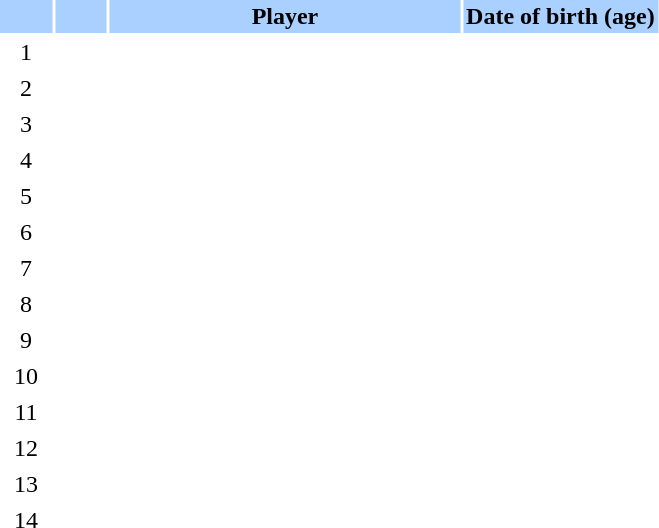<table class="sortable" border="0" cellspacing="2" cellpadding="2">
<tr style="background-color:#AAD0FF">
<th width=8%></th>
<th width=8%></th>
<th width=54%>Player</th>
<th width=30%>Date of birth (age)</th>
</tr>
<tr>
<td style="text-align: center;">1</td>
<td style="text-align: center;"></td>
<td></td>
<td></td>
</tr>
<tr>
<td style="text-align: center;">2</td>
<td style="text-align: center;"></td>
<td></td>
<td></td>
</tr>
<tr>
<td style="text-align: center;">3</td>
<td style="text-align: center;"></td>
<td></td>
<td></td>
</tr>
<tr>
<td style="text-align: center;">4</td>
<td style="text-align: center;"></td>
<td></td>
<td></td>
</tr>
<tr>
<td style="text-align: center;">5</td>
<td style="text-align: center;"></td>
<td></td>
<td></td>
</tr>
<tr>
<td style="text-align: center;">6</td>
<td style="text-align: center;"></td>
<td></td>
<td></td>
</tr>
<tr>
<td style="text-align: center;">7</td>
<td style="text-align: center;"></td>
<td></td>
<td></td>
</tr>
<tr>
<td style="text-align: center;">8</td>
<td style="text-align: center;"></td>
<td></td>
<td></td>
</tr>
<tr>
<td style="text-align: center;">9</td>
<td style="text-align: center;"></td>
<td></td>
<td></td>
</tr>
<tr>
<td style="text-align: center;">10</td>
<td style="text-align: center;"></td>
<td></td>
<td></td>
</tr>
<tr>
<td style="text-align: center;">11</td>
<td style="text-align: center;"></td>
<td></td>
<td></td>
</tr>
<tr>
<td style="text-align: center;">12</td>
<td style="text-align: center;"></td>
<td></td>
<td></td>
</tr>
<tr>
<td style="text-align: center;">13</td>
<td style="text-align: center;"></td>
<td></td>
<td></td>
</tr>
<tr>
<td style="text-align: center;">14</td>
<td style="text-align: center;"></td>
<td></td>
<td></td>
</tr>
</table>
